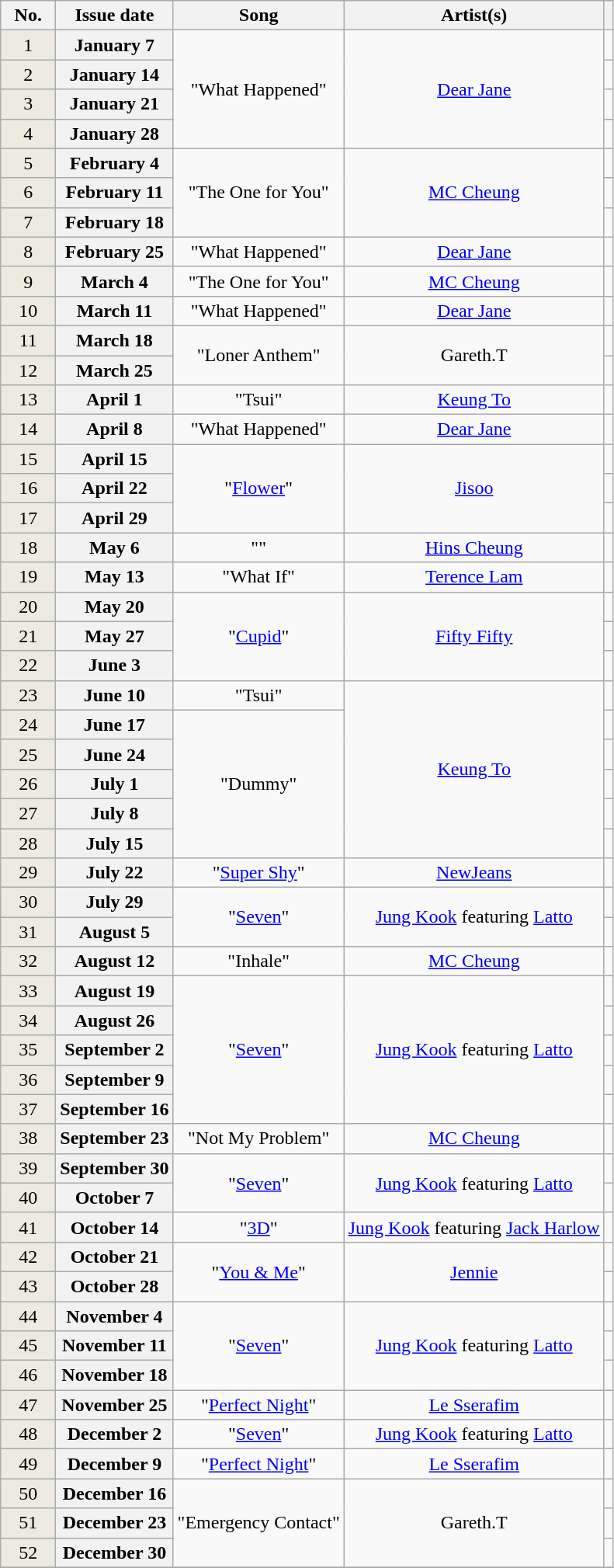<table class="wikitable plainrowheaders" style="text-align: center">
<tr>
<th width="40">No.</th>
<th scope="col">Issue date</th>
<th>Song</th>
<th>Artist(s)</th>
<th></th>
</tr>
<tr>
<td bgcolor=#EDEAE0 align="center">1</td>
<th scope="row">January 7</th>
<td rowspan=4>"What Happened"</td>
<td rowspan=4><a href='#'>Dear Jane</a></td>
<td></td>
</tr>
<tr>
<td bgcolor=#EDEAE0 align="center">2</td>
<th scope="row">January 14</th>
<td></td>
</tr>
<tr>
<td bgcolor=#EDEAE0 align="center">3</td>
<th scope="row">January 21</th>
<td></td>
</tr>
<tr>
<td bgcolor=#EDEAE0 align="center">4</td>
<th scope="row">January 28</th>
<td></td>
</tr>
<tr>
<td bgcolor=#EDEAE0 align="center">5</td>
<th scope="row">February 4</th>
<td rowspan=3>"The One for You"</td>
<td rowspan=3><a href='#'>MC Cheung</a></td>
<td></td>
</tr>
<tr>
<td bgcolor=#EDEAE0 align="center">6</td>
<th scope="row">February 11</th>
<td></td>
</tr>
<tr>
<td bgcolor=#EDEAE0 align="center">7</td>
<th scope="row">February 18</th>
<td></td>
</tr>
<tr>
<td bgcolor=#EDEAE0 align="center">8</td>
<th scope="row">February 25</th>
<td>"What Happened"</td>
<td><a href='#'>Dear Jane</a></td>
<td></td>
</tr>
<tr>
<td bgcolor=#EDEAE0 align="center">9</td>
<th scope="row">March 4</th>
<td>"The One for You"</td>
<td><a href='#'>MC Cheung</a></td>
<td></td>
</tr>
<tr>
<td bgcolor=#EDEAE0 align="center">10</td>
<th scope="row">March 11</th>
<td>"What Happened"</td>
<td><a href='#'>Dear Jane</a></td>
<td></td>
</tr>
<tr>
<td bgcolor=#EDEAE0 align="center">11</td>
<th scope="row">March 18</th>
<td rowspan=2>"Loner Anthem"</td>
<td rowspan=2>Gareth.T</td>
<td></td>
</tr>
<tr>
<td bgcolor=#EDEAE0 align="center">12</td>
<th scope="row">March 25</th>
<td></td>
</tr>
<tr>
<td bgcolor=#EDEAE0 align="center">13</td>
<th scope="row">April 1</th>
<td>"Tsui"</td>
<td><a href='#'>Keung To</a></td>
<td></td>
</tr>
<tr>
<td bgcolor=#EDEAE0 align="center">14</td>
<th scope="row">April 8</th>
<td>"What Happened"</td>
<td><a href='#'>Dear Jane</a></td>
<td></td>
</tr>
<tr>
<td bgcolor=#EDEAE0 align="center">15</td>
<th scope="row">April 15</th>
<td rowspan=3>"<a href='#'>Flower</a>"</td>
<td rowspan=3><a href='#'>Jisoo</a></td>
<td></td>
</tr>
<tr>
<td bgcolor=#EDEAE0 align="center">16</td>
<th scope="row">April 22</th>
<td></td>
</tr>
<tr>
<td bgcolor=#EDEAE0 align="center">17</td>
<th scope="row">April 29</th>
<td></td>
</tr>
<tr>
<td bgcolor=#EDEAE0 align="center">18</td>
<th scope="row">May 6</th>
<td>""</td>
<td><a href='#'>Hins Cheung</a></td>
<td></td>
</tr>
<tr>
<td bgcolor=#EDEAE0 align="center">19</td>
<th scope="row">May 13</th>
<td>"What If"</td>
<td><a href='#'>Terence Lam</a></td>
<td></td>
</tr>
<tr>
<td bgcolor=#EDEAE0 align="center">20</td>
<th scope="row">May 20</th>
<td rowspan=3>"<a href='#'>Cupid</a>"</td>
<td rowspan=3><a href='#'>Fifty Fifty</a></td>
<td></td>
</tr>
<tr>
<td bgcolor=#EDEAE0 align="center">21</td>
<th scope="row">May 27</th>
<td></td>
</tr>
<tr>
<td bgcolor=#EDEAE0 align="center">22</td>
<th scope="row">June 3</th>
<td></td>
</tr>
<tr>
<td bgcolor=#EDEAE0 align="center">23</td>
<th scope="row">June 10</th>
<td>"Tsui"</td>
<td rowspan="6"><a href='#'>Keung To</a></td>
<td></td>
</tr>
<tr>
<td bgcolor=#EDEAE0 align="center">24</td>
<th scope="row">June 17</th>
<td rowspan="5">"Dummy"</td>
<td></td>
</tr>
<tr>
<td bgcolor=#EDEAE0 align="center">25</td>
<th scope="row">June 24</th>
<td></td>
</tr>
<tr>
<td bgcolor=#EDEAE0 align="center">26</td>
<th scope="row">July 1</th>
<td></td>
</tr>
<tr>
<td bgcolor=#EDEAE0 align="center">27</td>
<th scope="row">July 8</th>
<td></td>
</tr>
<tr>
<td bgcolor=#EDEAE0 align="center">28</td>
<th scope="row">July 15</th>
<td></td>
</tr>
<tr>
<td bgcolor=#EDEAE0 align="center">29</td>
<th scope="row">July 22</th>
<td>"<a href='#'>Super Shy</a>"</td>
<td><a href='#'>NewJeans</a></td>
<td></td>
</tr>
<tr>
<td bgcolor=#EDEAE0 align="center">30</td>
<th scope="row">July 29</th>
<td rowspan=2>"<a href='#'>Seven</a>"</td>
<td rowspan=2><a href='#'>Jung Kook</a> featuring <a href='#'>Latto</a></td>
<td></td>
</tr>
<tr>
<td bgcolor=#EDEAE0 align="center">31</td>
<th scope="row">August 5</th>
<td></td>
</tr>
<tr>
<td bgcolor=#EDEAE0 align="center">32</td>
<th scope="row">August 12</th>
<td>"Inhale"</td>
<td><a href='#'>MC Cheung</a></td>
<td></td>
</tr>
<tr>
<td bgcolor=#EDEAE0 align="center">33</td>
<th scope="row">August 19</th>
<td rowspan=5>"<a href='#'>Seven</a>"</td>
<td rowspan=5><a href='#'>Jung Kook</a> featuring <a href='#'>Latto</a></td>
<td></td>
</tr>
<tr>
<td bgcolor=#EDEAE0 align="center">34</td>
<th scope="row">August 26</th>
<td></td>
</tr>
<tr>
<td bgcolor=#EDEAE0 align="center">35</td>
<th scope="row">September 2</th>
<td></td>
</tr>
<tr>
<td bgcolor=#EDEAE0 align="center">36</td>
<th scope="row">September 9</th>
<td></td>
</tr>
<tr>
<td bgcolor=#EDEAE0 align="center">37</td>
<th scope="row">September 16</th>
<td></td>
</tr>
<tr>
<td bgcolor=#EDEAE0 align="center">38</td>
<th scope="row">September 23</th>
<td>"Not My Problem"</td>
<td><a href='#'>MC Cheung</a></td>
<td></td>
</tr>
<tr>
<td bgcolor=#EDEAE0 align="center">39</td>
<th scope="row">September 30</th>
<td rowspan=2>"<a href='#'>Seven</a>"</td>
<td rowspan=2><a href='#'>Jung Kook</a> featuring <a href='#'>Latto</a></td>
<td></td>
</tr>
<tr>
<td bgcolor=#EDEAE0 align="center">40</td>
<th scope="row">October 7</th>
<td></td>
</tr>
<tr>
<td bgcolor=#EDEAE0 align="center">41</td>
<th scope="row">October 14</th>
<td>"<a href='#'>3D</a>"</td>
<td><a href='#'>Jung Kook</a> featuring <a href='#'>Jack Harlow</a></td>
<td></td>
</tr>
<tr>
<td bgcolor=#EDEAE0 align="center">42</td>
<th scope="row">October 21</th>
<td rowspan=2>"<a href='#'>You & Me</a>"</td>
<td rowspan=2><a href='#'>Jennie</a></td>
<td></td>
</tr>
<tr>
<td bgcolor=#EDEAE0 align="center">43</td>
<th scope="row">October 28</th>
<td></td>
</tr>
<tr>
<td bgcolor=#EDEAE0 align="center">44</td>
<th scope="row">November 4</th>
<td rowspan=3>"<a href='#'>Seven</a>"</td>
<td rowspan=3><a href='#'>Jung Kook</a> featuring <a href='#'>Latto</a></td>
<td></td>
</tr>
<tr>
<td bgcolor=#EDEAE0 align="center">45</td>
<th scope="row">November 11</th>
<td></td>
</tr>
<tr>
<td bgcolor=#EDEAE0 align="center">46</td>
<th scope="row">November 18</th>
<td></td>
</tr>
<tr>
<td bgcolor=#EDEAE0 align="center">47</td>
<th scope="row">November 25</th>
<td>"<a href='#'>Perfect Night</a>"</td>
<td><a href='#'>Le Sserafim</a></td>
<td></td>
</tr>
<tr>
<td bgcolor=#EDEAE0 align="center">48</td>
<th scope="row">December 2</th>
<td>"<a href='#'>Seven</a>"</td>
<td><a href='#'>Jung Kook</a> featuring <a href='#'>Latto</a></td>
<td></td>
</tr>
<tr>
<td bgcolor=#EDEAE0 align="center">49</td>
<th scope="row">December 9</th>
<td>"<a href='#'>Perfect Night</a>"</td>
<td><a href='#'>Le Sserafim</a></td>
<td></td>
</tr>
<tr>
<td bgcolor=#EDEAE0 align="center">50</td>
<th scope="row">December 16</th>
<td rowspan=3>"Emergency Contact"</td>
<td rowspan=3>Gareth.T</td>
<td></td>
</tr>
<tr>
<td bgcolor=#EDEAE0 align="center">51</td>
<th scope="row">December 23</th>
<td></td>
</tr>
<tr>
<td bgcolor=#EDEAE0 align="center">52</td>
<th scope="row">December 30</th>
<td></td>
</tr>
<tr>
</tr>
</table>
